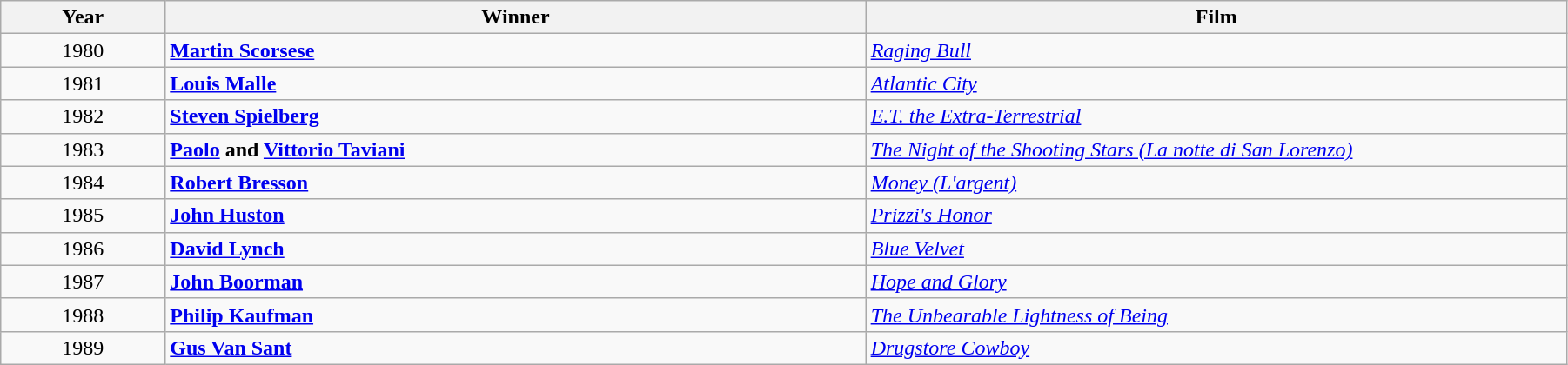<table class="wikitable" width="95%" cellpadding="5">
<tr>
<th width="100"><strong>Year</strong></th>
<th width="450"><strong>Winner</strong></th>
<th width="450"><strong>Film</strong></th>
</tr>
<tr>
<td style="text-align:center;">1980</td>
<td><strong><a href='#'>Martin Scorsese</a></strong></td>
<td><em><a href='#'>Raging Bull</a></em></td>
</tr>
<tr>
<td style="text-align:center;">1981</td>
<td><strong><a href='#'>Louis Malle</a></strong></td>
<td><em><a href='#'>Atlantic City</a></em></td>
</tr>
<tr>
<td style="text-align:center;">1982</td>
<td><strong><a href='#'>Steven Spielberg</a></strong></td>
<td><em><a href='#'>E.T. the Extra-Terrestrial</a></em></td>
</tr>
<tr>
<td style="text-align:center;">1983</td>
<td><strong><a href='#'>Paolo</a> and <a href='#'>Vittorio Taviani</a></strong></td>
<td><em><a href='#'>The Night of the Shooting Stars (La notte di San Lorenzo)</a></em></td>
</tr>
<tr>
<td style="text-align:center;">1984</td>
<td><strong><a href='#'>Robert Bresson</a></strong></td>
<td><em><a href='#'>Money (L'argent)</a></em></td>
</tr>
<tr>
<td style="text-align:center;">1985</td>
<td><strong><a href='#'>John Huston</a></strong></td>
<td><em><a href='#'>Prizzi's Honor</a></em></td>
</tr>
<tr>
<td style="text-align:center;">1986</td>
<td><strong><a href='#'>David Lynch</a></strong></td>
<td><em><a href='#'>Blue Velvet</a></em></td>
</tr>
<tr>
<td style="text-align:center;">1987</td>
<td><strong><a href='#'>John Boorman</a></strong></td>
<td><em><a href='#'>Hope and Glory</a></em></td>
</tr>
<tr>
<td style="text-align:center;">1988</td>
<td><strong><a href='#'>Philip Kaufman</a></strong></td>
<td><em><a href='#'>The Unbearable Lightness of Being</a></em></td>
</tr>
<tr>
<td style="text-align:center;">1989</td>
<td><strong><a href='#'>Gus Van Sant</a></strong></td>
<td><em><a href='#'>Drugstore Cowboy</a></em></td>
</tr>
</table>
